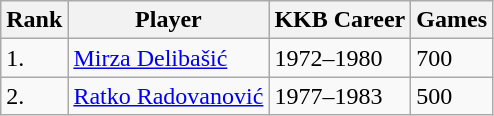<table class="wikitable">
<tr>
<th>Rank</th>
<th>Player</th>
<th>KKB Career</th>
<th>Games</th>
</tr>
<tr>
<td>1.</td>
<td><a href='#'>Mirza Delibašić</a></td>
<td>1972–1980</td>
<td>700</td>
</tr>
<tr>
<td>2.</td>
<td><a href='#'>Ratko Radovanović</a></td>
<td>1977–1983</td>
<td>500</td>
</tr>
</table>
